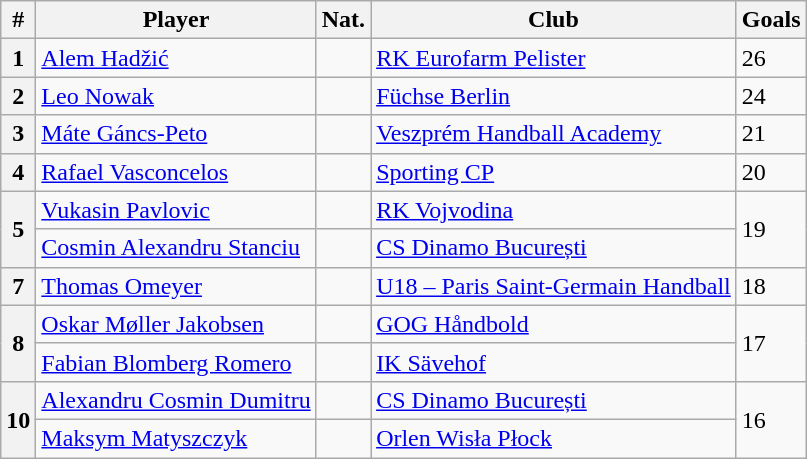<table class="wikitable">
<tr>
<th>#</th>
<th>Player</th>
<th>Nat.</th>
<th>Club</th>
<th>Goals</th>
</tr>
<tr>
<th>1</th>
<td><a href='#'>Alem Hadžić</a></td>
<td></td>
<td> <a href='#'>RK Eurofarm Pelister</a></td>
<td>26</td>
</tr>
<tr>
<th>2</th>
<td><a href='#'>Leo Nowak</a></td>
<td></td>
<td> <a href='#'>Füchse Berlin</a></td>
<td>24</td>
</tr>
<tr>
<th>3</th>
<td><a href='#'>Máte Gáncs-Peto</a></td>
<td></td>
<td> <a href='#'>Veszprém Handball Academy</a></td>
<td>21</td>
</tr>
<tr>
<th>4</th>
<td><a href='#'>Rafael Vasconcelos</a></td>
<td></td>
<td> <a href='#'>Sporting CP</a></td>
<td>20</td>
</tr>
<tr>
<th rowspan="2">5</th>
<td><a href='#'>Vukasin Pavlovic</a></td>
<td></td>
<td> <a href='#'>RK Vojvodina</a></td>
<td rowspan="2">19</td>
</tr>
<tr>
<td><a href='#'>Cosmin Alexandru Stanciu</a></td>
<td></td>
<td> <a href='#'>CS Dinamo București</a></td>
</tr>
<tr>
<th>7</th>
<td><a href='#'>Thomas Omeyer</a></td>
<td></td>
<td> <a href='#'>U18 – Paris Saint-Germain Handball</a></td>
<td>18</td>
</tr>
<tr>
<th rowspan="2">8</th>
<td><a href='#'>Oskar Møller Jakobsen</a></td>
<td></td>
<td> <a href='#'>GOG Håndbold</a></td>
<td rowspan="2">17</td>
</tr>
<tr>
<td><a href='#'>Fabian Blomberg Romero</a></td>
<td></td>
<td> <a href='#'>IK Sävehof</a></td>
</tr>
<tr>
<th rowspan="2">10</th>
<td><a href='#'>Alexandru Cosmin Dumitru</a></td>
<td></td>
<td> <a href='#'>CS Dinamo București</a></td>
<td rowspan="2">16</td>
</tr>
<tr>
<td><a href='#'>Maksym Matyszczyk</a></td>
<td></td>
<td> <a href='#'>Orlen Wisła Płock</a></td>
</tr>
</table>
